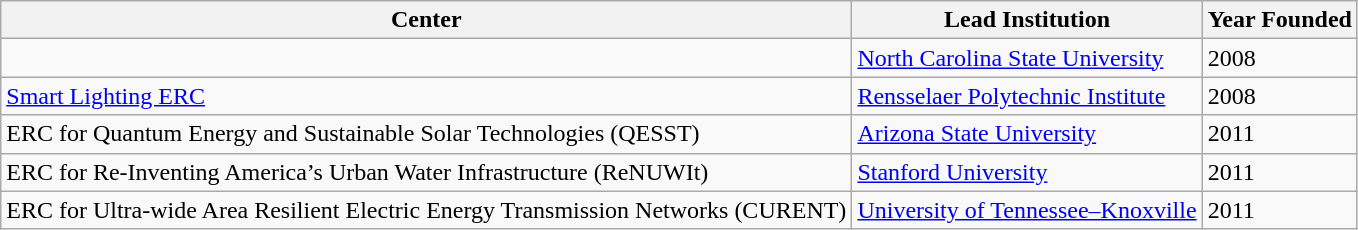<table class="wikitable">
<tr>
<th>Center</th>
<th>Lead Institution</th>
<th>Year Founded</th>
</tr>
<tr>
<td></td>
<td><a href='#'>North Carolina State University</a></td>
<td>2008</td>
</tr>
<tr>
<td><a href='#'>Smart Lighting ERC</a></td>
<td><a href='#'>Rensselaer Polytechnic Institute</a></td>
<td>2008</td>
</tr>
<tr>
<td>ERC for Quantum Energy and Sustainable Solar Technologies (QESST)</td>
<td><a href='#'>Arizona State University</a></td>
<td>2011</td>
</tr>
<tr>
<td>ERC for Re-Inventing America’s Urban Water Infrastructure (ReNUWIt)</td>
<td><a href='#'>Stanford University</a></td>
<td>2011</td>
</tr>
<tr>
<td>ERC for Ultra-wide Area Resilient Electric Energy Transmission Networks (CURENT)</td>
<td><a href='#'>University of Tennessee–Knoxville</a></td>
<td>2011</td>
</tr>
</table>
